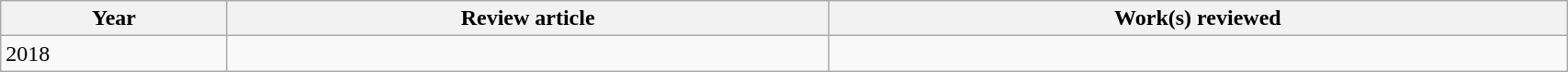<table class='wikitable sortable' width='90%'>
<tr>
<th>Year</th>
<th class='unsortable'>Review article</th>
<th class='unsortable'>Work(s) reviewed</th>
</tr>
<tr>
<td>2018</td>
<td></td>
<td></td>
</tr>
</table>
